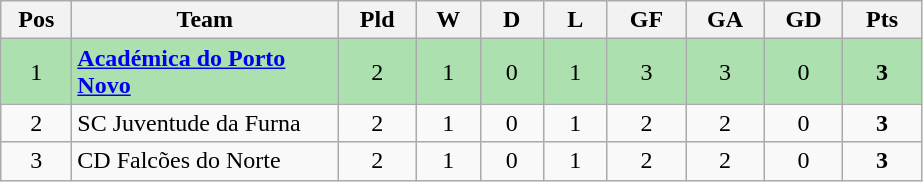<table class="wikitable" style="text-align: center;">
<tr>
<th style="width: 40px;">Pos</th>
<th style="width: 170px;">Team</th>
<th style="width: 45px;">Pld</th>
<th style="width: 35px;">W</th>
<th style="width: 35px;">D</th>
<th style="width: 35px;">L</th>
<th style="width: 45px;">GF</th>
<th style="width: 45px;">GA</th>
<th style="width: 45px;">GD</th>
<th style="width: 45px;">Pts</th>
</tr>
<tr style="background:#ACE1AF;">
<td>1</td>
<td style="text-align: left;"><strong><a href='#'>Académica do Porto Novo</a></strong></td>
<td>2</td>
<td>1</td>
<td>0</td>
<td>1</td>
<td>3</td>
<td>3</td>
<td>0</td>
<td><strong>3</strong></td>
</tr>
<tr>
<td>2</td>
<td style="text-align: left;">SC Juventude da Furna</td>
<td>2</td>
<td>1</td>
<td>0</td>
<td>1</td>
<td>2</td>
<td>2</td>
<td>0</td>
<td><strong>3</strong></td>
</tr>
<tr>
<td>3</td>
<td style="text-align: left;">CD Falcões do Norte</td>
<td>2</td>
<td>1</td>
<td>0</td>
<td>1</td>
<td>2</td>
<td>2</td>
<td>0</td>
<td><strong>3</strong></td>
</tr>
</table>
